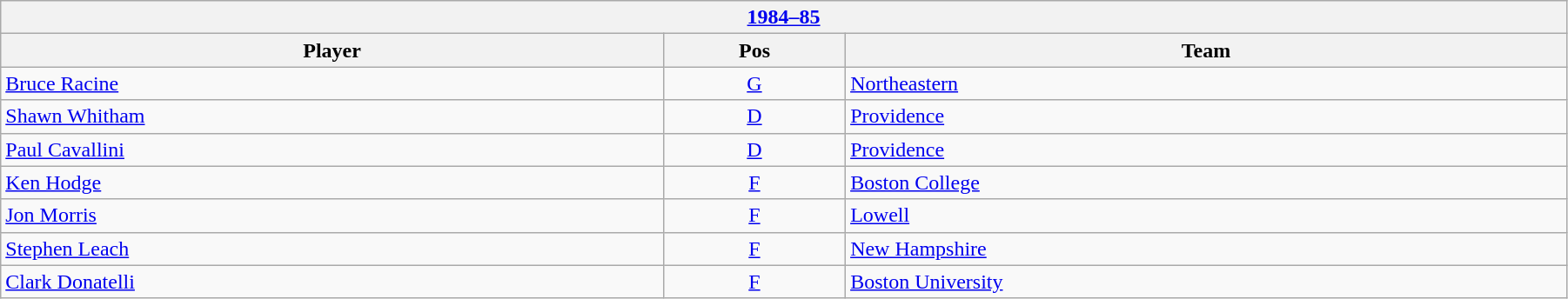<table class="wikitable" width=95%>
<tr>
<th colspan=3><a href='#'>1984–85</a></th>
</tr>
<tr>
<th>Player</th>
<th>Pos</th>
<th>Team</th>
</tr>
<tr>
<td><a href='#'>Bruce Racine</a></td>
<td align=center><a href='#'>G</a></td>
<td><a href='#'>Northeastern</a></td>
</tr>
<tr>
<td><a href='#'>Shawn Whitham</a></td>
<td align=center><a href='#'>D</a></td>
<td><a href='#'>Providence</a></td>
</tr>
<tr>
<td><a href='#'>Paul Cavallini</a></td>
<td align=center><a href='#'>D</a></td>
<td><a href='#'>Providence</a></td>
</tr>
<tr>
<td><a href='#'>Ken Hodge</a></td>
<td align=center><a href='#'>F</a></td>
<td><a href='#'>Boston College</a></td>
</tr>
<tr>
<td><a href='#'>Jon Morris</a></td>
<td align=center><a href='#'>F</a></td>
<td><a href='#'>Lowell</a></td>
</tr>
<tr>
<td><a href='#'>Stephen Leach</a></td>
<td align=center><a href='#'>F</a></td>
<td><a href='#'>New Hampshire</a></td>
</tr>
<tr>
<td><a href='#'>Clark Donatelli</a></td>
<td align=center><a href='#'>F</a></td>
<td><a href='#'>Boston University</a></td>
</tr>
</table>
